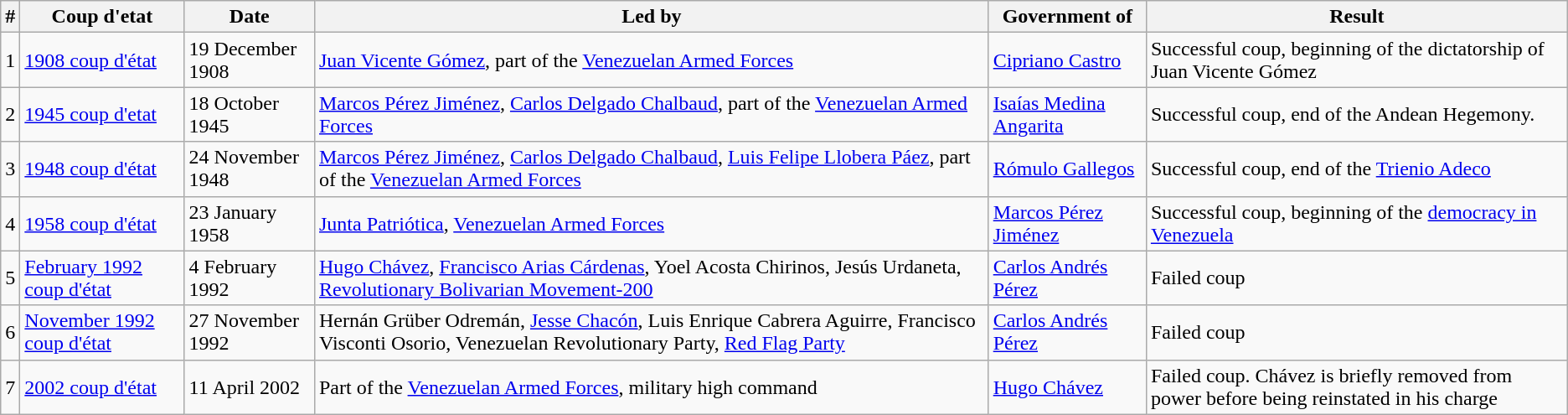<table class="wikitable sortable">
<tr>
<th>#</th>
<th>Coup d'etat</th>
<th>Date</th>
<th>Led by</th>
<th>Government of</th>
<th>Result</th>
</tr>
<tr>
<td>1</td>
<td><a href='#'>1908 coup d'état</a></td>
<td>19 December 1908</td>
<td><a href='#'>Juan Vicente Gómez</a>, part of the <a href='#'>Venezuelan Armed Forces</a></td>
<td><a href='#'>Cipriano Castro</a></td>
<td>Successful coup, beginning of the dictatorship of Juan Vicente Gómez</td>
</tr>
<tr>
<td>2</td>
<td><a href='#'>1945 coup d'etat</a></td>
<td>18 October 1945</td>
<td><a href='#'>Marcos Pérez Jiménez</a>, <a href='#'>Carlos Delgado Chalbaud</a>, part of the <a href='#'>Venezuelan Armed Forces</a></td>
<td><a href='#'>Isaías Medina Angarita</a></td>
<td>Successful coup, end of the Andean Hegemony.</td>
</tr>
<tr>
<td>3</td>
<td><a href='#'>1948 coup d'état</a></td>
<td>24 November 1948</td>
<td><a href='#'>Marcos Pérez Jiménez</a>, <a href='#'>Carlos Delgado Chalbaud</a>, <a href='#'>Luis Felipe Llobera Páez</a>, part of the <a href='#'>Venezuelan Armed Forces</a></td>
<td><a href='#'>Rómulo Gallegos</a></td>
<td>Successful coup, end of the <a href='#'>Trienio Adeco</a></td>
</tr>
<tr>
<td>4</td>
<td><a href='#'>1958 coup d'état</a></td>
<td>23 January 1958</td>
<td><a href='#'>Junta Patriótica</a>, <a href='#'>Venezuelan Armed Forces</a></td>
<td><a href='#'>Marcos Pérez Jiménez</a></td>
<td>Successful coup, beginning of the <a href='#'>democracy in Venezuela</a></td>
</tr>
<tr>
<td>5</td>
<td><a href='#'>February 1992 coup d'état</a></td>
<td>4 February 1992</td>
<td><a href='#'>Hugo Chávez</a>, <a href='#'>Francisco Arias Cárdenas</a>, Yoel Acosta Chirinos, Jesús Urdaneta, <a href='#'>Revolutionary Bolivarian Movement-200</a></td>
<td><a href='#'>Carlos Andrés Pérez</a></td>
<td>Failed coup</td>
</tr>
<tr>
<td>6</td>
<td><a href='#'>November 1992 coup d'état</a></td>
<td>27 November 1992</td>
<td>Hernán Grüber Odremán, <a href='#'>Jesse Chacón</a>, Luis Enrique Cabrera Aguirre, Francisco Visconti Osorio, Venezuelan Revolutionary Party, <a href='#'>Red Flag Party</a></td>
<td><a href='#'>Carlos Andrés Pérez</a></td>
<td>Failed coup</td>
</tr>
<tr>
<td>7</td>
<td><a href='#'>2002 coup d'état</a></td>
<td>11 April 2002</td>
<td>Part of the <a href='#'>Venezuelan Armed Forces</a>, military high command</td>
<td><a href='#'>Hugo Chávez</a></td>
<td>Failed coup. Chávez is briefly removed from power before being reinstated in his charge</td>
</tr>
</table>
